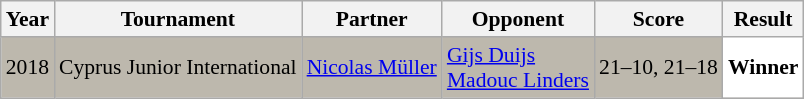<table class="sortable wikitable" style="font-size: 90%;">
<tr>
<th>Year</th>
<th>Tournament</th>
<th>Partner</th>
<th>Opponent</th>
<th>Score</th>
<th>Result</th>
</tr>
<tr style="background:#BDB8AD">
<td align="center">2018</td>
<td align="left">Cyprus Junior International</td>
<td align="left"> <a href='#'>Nicolas Müller</a></td>
<td align="left"> <a href='#'>Gijs Duijs</a><br> <a href='#'>Madouc Linders</a></td>
<td align="left">21–10, 21–18</td>
<td style="text-align:left; background:white"> <strong>Winner</strong></td>
</tr>
</table>
